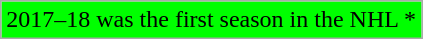<table class="wikitable">
<tr>
<td style="background-color:#00FF00;">2017–18 was the first season in the NHL *</td>
</tr>
</table>
